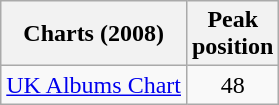<table class="wikitable sortable">
<tr>
<th align="left">Charts (2008)</th>
<th align="left">Peak<br>position</th>
</tr>
<tr>
<td align="left"><a href='#'>UK Albums Chart</a></td>
<td style="text-align: center; ">48</td>
</tr>
</table>
